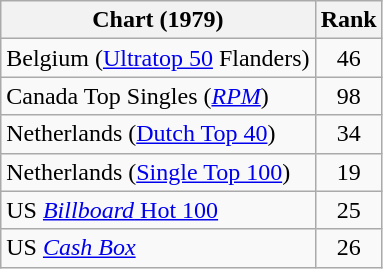<table class="wikitable sortable">
<tr>
<th>Chart (1979)</th>
<th>Rank</th>
</tr>
<tr>
<td>Belgium (<a href='#'>Ultratop 50</a> Flanders)</td>
<td align="center">46</td>
</tr>
<tr>
<td>Canada Top Singles (<em><a href='#'>RPM</a></em>)</td>
<td align="center">98</td>
</tr>
<tr>
<td>Netherlands (<a href='#'>Dutch Top 40</a>)</td>
<td align="center">34</td>
</tr>
<tr>
<td>Netherlands (<a href='#'>Single Top 100</a>)</td>
<td align="center">19</td>
</tr>
<tr>
<td>US <a href='#'><em>Billboard</em> Hot 100</a></td>
<td align="center">25</td>
</tr>
<tr>
<td>US <em><a href='#'>Cash Box</a></em></td>
<td align="center">26</td>
</tr>
</table>
